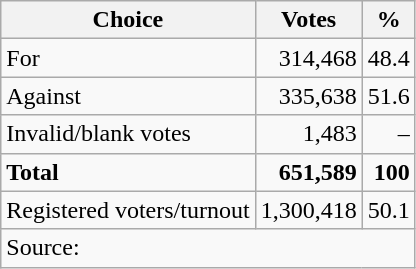<table class=wikitable style=text-align:right>
<tr>
<th>Choice</th>
<th>Votes</th>
<th>%</th>
</tr>
<tr>
<td align=left>For</td>
<td>314,468</td>
<td>48.4</td>
</tr>
<tr>
<td align=left>Against</td>
<td>335,638</td>
<td>51.6</td>
</tr>
<tr>
<td align=left>Invalid/blank votes</td>
<td>1,483</td>
<td>–</td>
</tr>
<tr>
<td align=left><strong>Total</strong></td>
<td><strong>651,589</strong></td>
<td><strong>100</strong></td>
</tr>
<tr>
<td align=left>Registered voters/turnout</td>
<td>1,300,418</td>
<td>50.1</td>
</tr>
<tr>
<td align=left colspan=3>Source: </td>
</tr>
</table>
